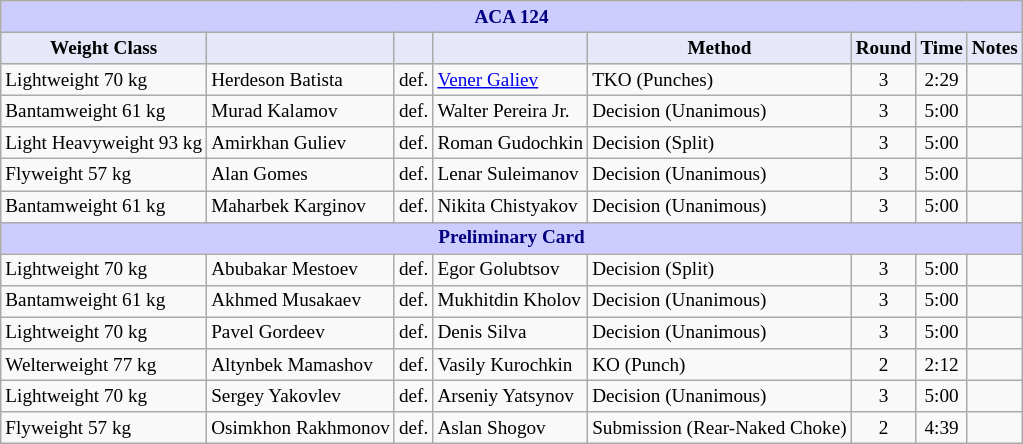<table class="wikitable" style="font-size: 80%;">
<tr>
<th colspan="8" style="background-color: #ccf; color: #000080; text-align: center;"><strong>ACA 124</strong></th>
</tr>
<tr>
<th colspan="1" style="background-color: #E6E8FA; color: #000000; text-align: center;">Weight Class</th>
<th colspan="1" style="background-color: #E6E8FA; color: #000000; text-align: center;"></th>
<th colspan="1" style="background-color: #E6E8FA; color: #000000; text-align: center;"></th>
<th colspan="1" style="background-color: #E6E8FA; color: #000000; text-align: center;"></th>
<th colspan="1" style="background-color: #E6E8FA; color: #000000; text-align: center;">Method</th>
<th colspan="1" style="background-color: #E6E8FA; color: #000000; text-align: center;">Round</th>
<th colspan="1" style="background-color: #E6E8FA; color: #000000; text-align: center;">Time</th>
<th colspan="1" style="background-color: #E6E8FA; color: #000000; text-align: center;">Notes</th>
</tr>
<tr>
<td>Lightweight 70 kg</td>
<td> Herdeson Batista</td>
<td>def.</td>
<td> <a href='#'>Vener Galiev</a></td>
<td>TKO (Punches)</td>
<td align=center>3</td>
<td align=center>2:29</td>
<td></td>
</tr>
<tr>
<td>Bantamweight 61 kg</td>
<td> Murad Kalamov</td>
<td>def.</td>
<td> Walter Pereira Jr.</td>
<td>Decision (Unanimous)</td>
<td align=center>3</td>
<td align=center>5:00</td>
<td></td>
</tr>
<tr>
<td>Light Heavyweight 93 kg</td>
<td> Amirkhan Guliev</td>
<td>def.</td>
<td> Roman Gudochkin</td>
<td>Decision (Split)</td>
<td align=center>3</td>
<td align=center>5:00</td>
<td></td>
</tr>
<tr>
<td>Flyweight 57 kg</td>
<td> Alan Gomes</td>
<td>def.</td>
<td> Lenar Suleimanov</td>
<td>Decision (Unanimous)</td>
<td align=center>3</td>
<td align=center>5:00</td>
<td></td>
</tr>
<tr>
<td>Bantamweight 61 kg</td>
<td> Maharbek Karginov</td>
<td>def.</td>
<td> Nikita Chistyakov</td>
<td>Decision (Unanimous)</td>
<td align=center>3</td>
<td align=center>5:00</td>
<td></td>
</tr>
<tr>
<th colspan="8" style="background-color: #ccf; color: #000080; text-align: center;"><strong>Preliminary Card</strong></th>
</tr>
<tr>
<td>Lightweight 70 kg</td>
<td> Abubakar Mestoev</td>
<td>def.</td>
<td> Egor Golubtsov</td>
<td>Decision (Split)</td>
<td align=center>3</td>
<td align=center>5:00</td>
<td></td>
</tr>
<tr>
<td>Bantamweight 61 kg</td>
<td> Akhmed Musakaev</td>
<td>def.</td>
<td> Mukhitdin Kholov</td>
<td>Decision (Unanimous)</td>
<td align=center>3</td>
<td align=center>5:00</td>
<td></td>
</tr>
<tr>
<td>Lightweight 70 kg</td>
<td> Pavel Gordeev</td>
<td>def.</td>
<td> Denis Silva</td>
<td>Decision (Unanimous)</td>
<td align=center>3</td>
<td align=center>5:00</td>
<td></td>
</tr>
<tr>
<td>Welterweight 77 kg</td>
<td> Altynbek Mamashov</td>
<td>def.</td>
<td> Vasily Kurochkin</td>
<td>KO (Punch)</td>
<td align=center>2</td>
<td align=center>2:12</td>
<td></td>
</tr>
<tr>
<td>Lightweight 70 kg</td>
<td> Sergey Yakovlev</td>
<td>def.</td>
<td> Arseniy Yatsynov</td>
<td>Decision (Unanimous)</td>
<td align=center>3</td>
<td align=center>5:00</td>
<td></td>
</tr>
<tr>
<td>Flyweight 57 kg</td>
<td> Osimkhon Rakhmonov</td>
<td>def.</td>
<td> Aslan Shogov</td>
<td>Submission (Rear-Naked Choke)</td>
<td align=center>2</td>
<td align=center>4:39</td>
<td></td>
</tr>
</table>
